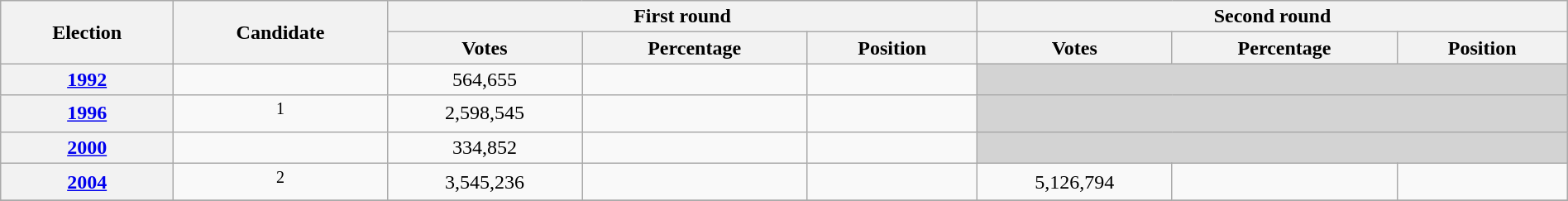<table class=wikitable width=100%>
<tr>
<th rowspan=2>Election</th>
<th rowspan=2>Candidate</th>
<th colspan=3>First round</th>
<th colspan=3>Second round</th>
</tr>
<tr>
<th>Votes</th>
<th>Percentage</th>
<th>Position</th>
<th>Votes</th>
<th>Percentage</th>
<th>Position</th>
</tr>
<tr align=center>
<th><a href='#'>1992</a></th>
<td></td>
<td>564,655</td>
<td></td>
<td></td>
<td bgcolor=lightgrey colspan=3></td>
</tr>
<tr align=center>
<th><a href='#'>1996</a></th>
<td><sup>1</sup></td>
<td>2,598,545</td>
<td></td>
<td></td>
<td bgcolor=lightgrey colspan=3></td>
</tr>
<tr align=center>
<th><a href='#'>2000</a></th>
<td></td>
<td>334,852</td>
<td></td>
<td></td>
<td bgcolor=lightgrey colspan=3></td>
</tr>
<tr align=center>
<th><a href='#'>2004</a></th>
<td><sup>2</sup></td>
<td>3,545,236</td>
<td></td>
<td></td>
<td>5,126,794</td>
<td></td>
<td></td>
</tr>
<tr align=center>
</tr>
<tr>
</tr>
</table>
